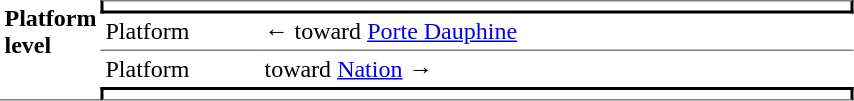<table border=0 cellspacing=0 cellpadding=3>
<tr>
<td style="border-bottom:solid 1px gray;" width=50 rowspan=10 valign=top><strong>Platform level</strong></td>
<td style="border-top:solid 1px gray;border-right:solid 2px black;border-left:solid 2px black;border-bottom:solid 2px black;text-align:center;" colspan=2></td>
</tr>
<tr>
<td style="border-bottom:solid 1px gray;" width=100>Platform </td>
<td style="border-bottom:solid 1px gray;" width=390>←   toward <a href='#'>Porte Dauphine</a> </td>
</tr>
<tr>
<td>Platform </td>
<td>   toward <a href='#'>Nation</a>  →</td>
</tr>
<tr>
<td style="border-top:solid 2px black;border-right:solid 2px black;border-left:solid 2px black;border-bottom:solid 1px gray;text-align:center;" colspan=2></td>
</tr>
</table>
